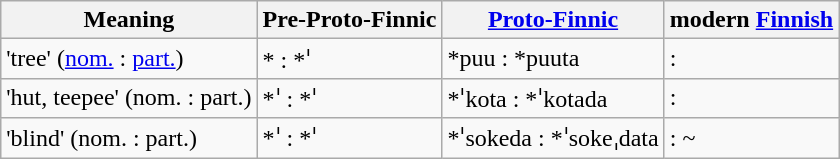<table class=wikitable>
<tr>
<th>Meaning</th>
<th>Pre-Proto-Finnic</th>
<th><a href='#'>Proto-Finnic</a></th>
<th>modern <a href='#'>Finnish</a></th>
</tr>
<tr>
<td>'tree' (<a href='#'>nom.</a> : <a href='#'>part.</a>)</td>
<td>* : *ˈ</td>
<td>*puu : *puuta</td>
<td> : </td>
</tr>
<tr>
<td>'hut, teepee' (nom. : part.)</td>
<td>*ˈ : *ˈ</td>
<td>*ˈkota : *ˈkotada</td>
<td> : </td>
</tr>
<tr>
<td>'blind' (nom. : part.)</td>
<td>*ˈ : *ˈ</td>
<td>*ˈsokeda : *ˈsokeˌdata</td>
<td> :  ~ </td>
</tr>
</table>
